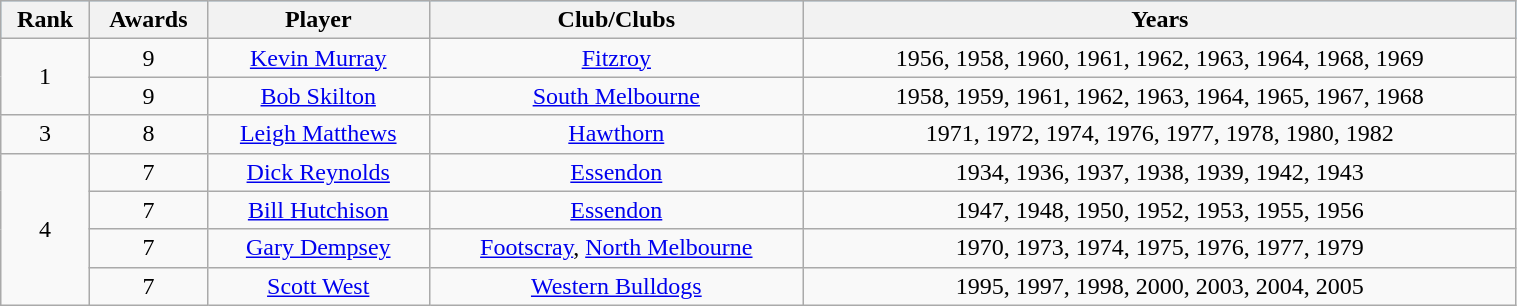<table class="wikitable" style="text-align:center; width:80%;">
<tr style="background:#87cefa;">
<th>Rank</th>
<th>Awards</th>
<th>Player</th>
<th>Club/Clubs</th>
<th>Years</th>
</tr>
<tr>
<td rowspan=2>1</td>
<td>9</td>
<td><a href='#'>Kevin Murray</a></td>
<td><a href='#'>Fitzroy</a></td>
<td>1956, 1958, 1960, 1961, 1962, 1963, 1964, 1968, 1969</td>
</tr>
<tr>
<td>9</td>
<td><a href='#'>Bob Skilton</a></td>
<td><a href='#'>South Melbourne</a></td>
<td>1958, 1959, 1961, 1962, 1963, 1964, 1965, 1967, 1968</td>
</tr>
<tr>
<td>3</td>
<td>8</td>
<td><a href='#'>Leigh Matthews</a></td>
<td><a href='#'>Hawthorn</a></td>
<td>1971, 1972, 1974, 1976, 1977, 1978, 1980, 1982</td>
</tr>
<tr>
<td rowspan=4>4</td>
<td>7</td>
<td><a href='#'>Dick Reynolds</a></td>
<td><a href='#'>Essendon</a></td>
<td>1934, 1936, 1937, 1938, 1939, 1942, 1943</td>
</tr>
<tr>
<td>7</td>
<td><a href='#'>Bill Hutchison</a></td>
<td><a href='#'>Essendon</a></td>
<td>1947, 1948, 1950, 1952, 1953, 1955, 1956</td>
</tr>
<tr>
<td>7</td>
<td><a href='#'>Gary Dempsey</a></td>
<td><a href='#'>Footscray</a>, <a href='#'>North Melbourne</a></td>
<td>1970, 1973, 1974, 1975, 1976, 1977, 1979</td>
</tr>
<tr>
<td>7</td>
<td><a href='#'>Scott West</a></td>
<td><a href='#'>Western Bulldogs</a></td>
<td>1995, 1997, 1998, 2000, 2003, 2004, 2005</td>
</tr>
</table>
